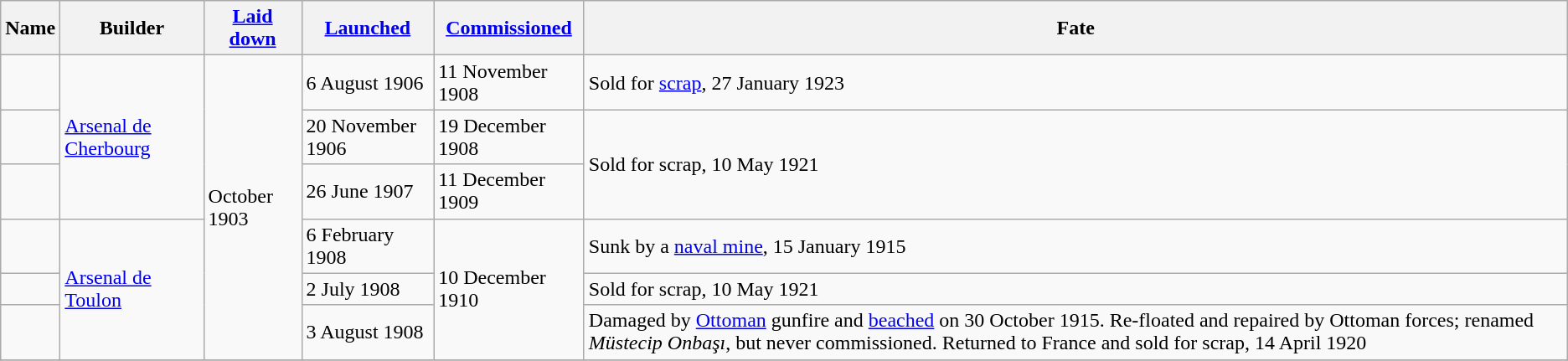<table class="wikitable nowraplinks">
<tr>
<th>Name</th>
<th>Builder</th>
<th><a href='#'>Laid down</a></th>
<th><a href='#'>Launched</a></th>
<th><a href='#'>Commissioned</a></th>
<th>Fate</th>
</tr>
<tr>
<td></td>
<td rowspan=3><a href='#'>Arsenal de Cherbourg</a></td>
<td rowspan=6>October 1903</td>
<td>6 August 1906</td>
<td>11 November 1908</td>
<td>Sold for <a href='#'>scrap</a>, 27 January 1923</td>
</tr>
<tr>
<td></td>
<td>20 November 1906</td>
<td>19 December 1908</td>
<td rowspan=2>Sold for scrap, 10 May 1921</td>
</tr>
<tr>
<td></td>
<td>26 June 1907</td>
<td>11 December 1909</td>
</tr>
<tr>
<td></td>
<td rowspan=3><a href='#'>Arsenal de Toulon</a></td>
<td>6 February 1908</td>
<td rowspan=3>10 December 1910</td>
<td>Sunk by a <a href='#'>naval mine</a>, 15 January 1915</td>
</tr>
<tr>
<td></td>
<td>2 July 1908</td>
<td>Sold for scrap, 10 May 1921</td>
</tr>
<tr>
<td></td>
<td>3 August 1908</td>
<td>Damaged by <a href='#'>Ottoman</a> gunfire and <a href='#'>beached</a> on 30 October 1915. Re-floated and repaired by Ottoman forces; renamed <em>Müstecip Onbaşı</em>, but never commissioned. Returned to France and sold for scrap, 14 April 1920</td>
</tr>
<tr>
</tr>
</table>
